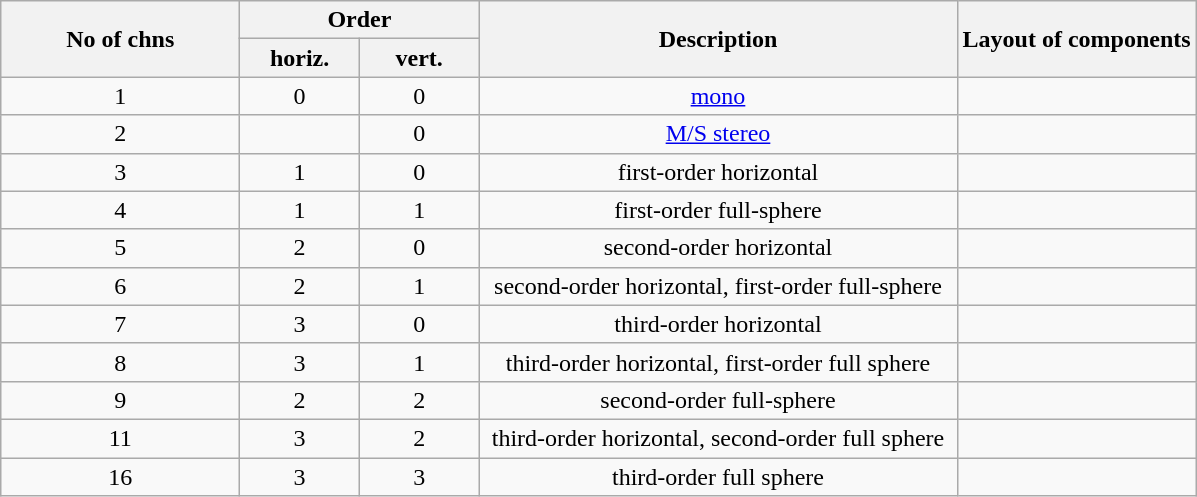<table class="wikitable collapsible collapsed" style="text-align:center;">
<tr>
<th rowspan="2" width="20%">No of chns</th>
<th colspan="2">Order</th>
<th rowspan="2" width="40%">Description</th>
<th rowspan="2" width="20%">Layout of components</th>
</tr>
<tr>
<th width="10%">horiz.</th>
<th width="10%">vert.</th>
</tr>
<tr>
<td>1</td>
<td>0</td>
<td>0</td>
<td><a href='#'>mono</a></td>
<td></td>
</tr>
<tr>
<td>2</td>
<td></td>
<td>0</td>
<td><a href='#'>M/S stereo</a></td>
<td></td>
</tr>
<tr>
<td>3</td>
<td>1</td>
<td>0</td>
<td>first-order horizontal</td>
<td></td>
</tr>
<tr>
<td>4</td>
<td>1</td>
<td>1</td>
<td>first-order full-sphere</td>
<td></td>
</tr>
<tr>
<td>5</td>
<td>2</td>
<td>0</td>
<td>second-order horizontal</td>
<td></td>
</tr>
<tr>
<td>6</td>
<td>2</td>
<td>1</td>
<td>second-order horizontal, first-order full-sphere</td>
<td></td>
</tr>
<tr>
<td>7</td>
<td>3</td>
<td>0</td>
<td>third-order horizontal</td>
<td></td>
</tr>
<tr>
<td>8</td>
<td>3</td>
<td>1</td>
<td>third-order horizontal, first-order full sphere</td>
<td></td>
</tr>
<tr>
<td>9</td>
<td>2</td>
<td>2</td>
<td>second-order full-sphere</td>
<td></td>
</tr>
<tr>
<td>11</td>
<td>3</td>
<td>2</td>
<td>third-order horizontal, second-order full sphere</td>
<td></td>
</tr>
<tr>
<td>16</td>
<td>3</td>
<td>3</td>
<td>third-order full sphere</td>
<td></td>
</tr>
</table>
